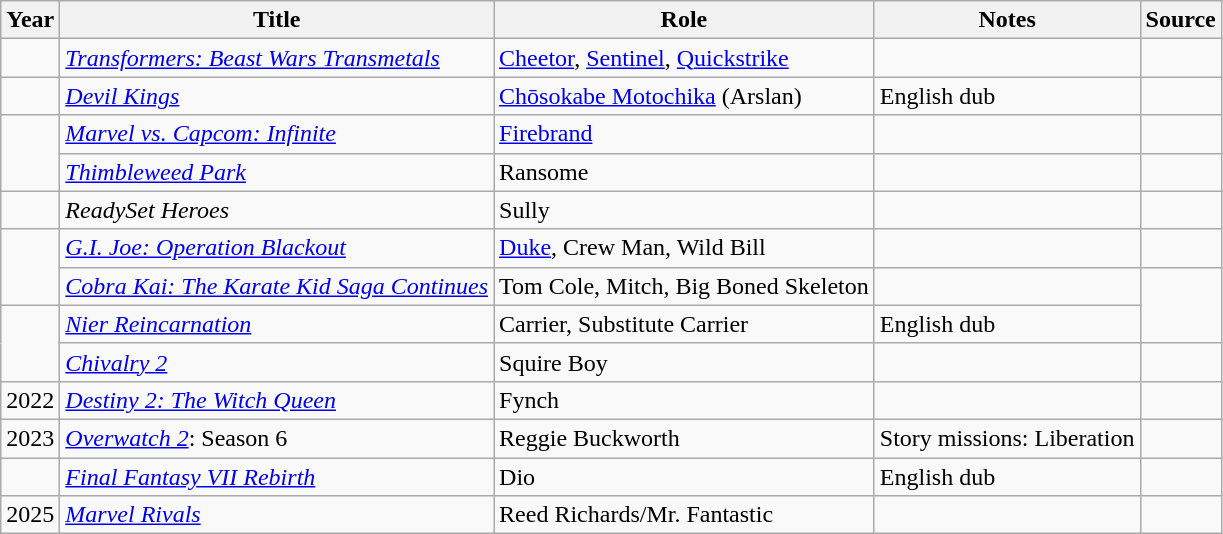<table class="wikitable sortable plainrowheaders">
<tr>
<th>Year</th>
<th>Title</th>
<th>Role</th>
<th class="unsortable">Notes</th>
<th class="unsortable">Source</th>
</tr>
<tr>
<td></td>
<td><em><a href='#'>Transformers: Beast Wars Transmetals</a></em></td>
<td><a href='#'>Cheetor</a>, <a href='#'>Sentinel</a>, <a href='#'>Quickstrike</a></td>
<td></td>
<td></td>
</tr>
<tr>
<td></td>
<td><em><a href='#'>Devil Kings</a></em></td>
<td><a href='#'>Chōsokabe Motochika</a> (Arslan)</td>
<td>English dub</td>
<td></td>
</tr>
<tr>
<td rowspan="2"></td>
<td><em><a href='#'>Marvel vs. Capcom: Infinite</a></em></td>
<td><a href='#'>Firebrand</a></td>
<td></td>
<td></td>
</tr>
<tr>
<td><em><a href='#'>Thimbleweed Park</a></em></td>
<td>Ransome</td>
<td></td>
<td></td>
</tr>
<tr>
<td></td>
<td><em>ReadySet Heroes</em></td>
<td>Sully</td>
<td></td>
<td></td>
</tr>
<tr>
<td rowspan="2"></td>
<td><em><a href='#'>G.I. Joe: Operation Blackout</a></em></td>
<td><a href='#'>Duke</a>, Crew Man, Wild Bill</td>
<td></td>
<td></td>
</tr>
<tr>
<td><em><a href='#'>Cobra Kai: The Karate Kid Saga Continues</a></em></td>
<td>Tom Cole, Mitch, Big Boned Skeleton</td>
<td></td>
<td rowspan="2"></td>
</tr>
<tr>
<td rowspan="2"></td>
<td><em><a href='#'>Nier Reincarnation</a></em></td>
<td>Carrier, Substitute Carrier</td>
<td>English dub</td>
</tr>
<tr>
<td><em><a href='#'>Chivalry 2</a></em></td>
<td>Squire Boy</td>
<td></td>
<td></td>
</tr>
<tr>
<td>2022</td>
<td><em><a href='#'>Destiny 2: The Witch Queen</a></em></td>
<td>Fynch</td>
<td></td>
<td></td>
</tr>
<tr>
<td>2023</td>
<td><em><a href='#'>Overwatch 2</a></em>: Season 6</td>
<td>Reggie Buckworth</td>
<td>Story missions: Liberation</td>
<td></td>
</tr>
<tr>
<td></td>
<td><em><a href='#'>Final Fantasy VII Rebirth</a></em></td>
<td>Dio</td>
<td>English dub</td>
<td></td>
</tr>
<tr>
<td>2025</td>
<td><em><a href='#'>Marvel Rivals</a></em></td>
<td>Reed Richards/Mr. Fantastic</td>
<td></td>
<td></td>
</tr>
</table>
